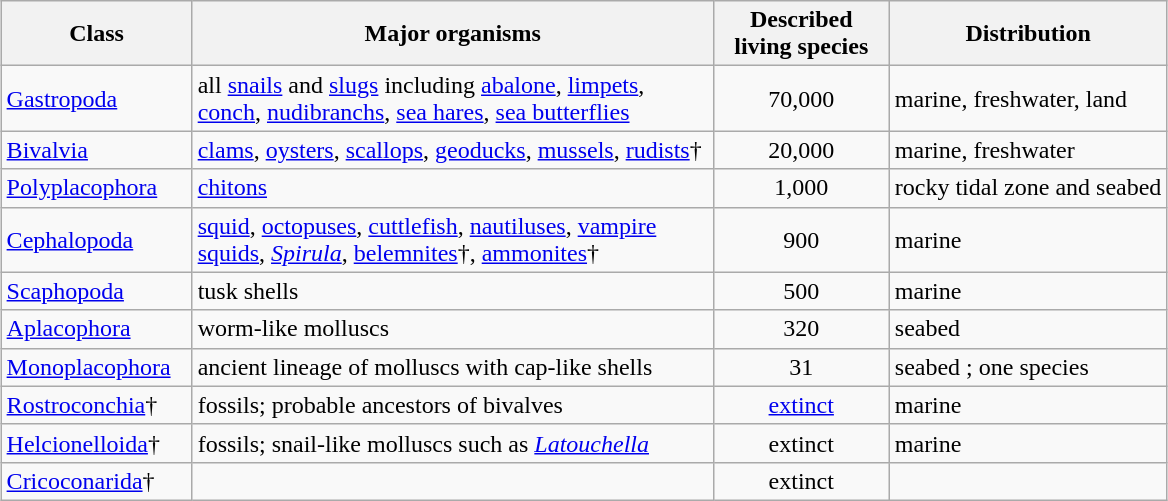<table class="wikitable" style="margin:1em auto;">
<tr>
<th style="width:120px;">Class</th>
<th style="width:340px;">Major organisms</th>
<th style="width:110px;">Described living species</th>
<th>Distribution</th>
</tr>
<tr>
<td><a href='#'>Gastropoda</a> </td>
<td>all <a href='#'>snails</a> and <a href='#'>slugs</a> including <a href='#'>abalone</a>, <a href='#'>limpets</a>, <a href='#'>conch</a>, <a href='#'>nudibranchs</a>, <a href='#'>sea hares</a>, <a href='#'>sea butterflies</a></td>
<td style="text-align:center;">70,000</td>
<td>marine, freshwater, land</td>
</tr>
<tr>
<td><a href='#'>Bivalvia</a> </td>
<td><a href='#'>clams</a>, <a href='#'>oysters</a>, <a href='#'>scallops</a>, <a href='#'>geoducks</a>, <a href='#'>mussels</a>, <a href='#'>rudists</a>†</td>
<td style="text-align:center;">20,000</td>
<td>marine, freshwater</td>
</tr>
<tr>
<td><a href='#'>Polyplacophora</a> </td>
<td><a href='#'>chitons</a></td>
<td style="text-align:center;">1,000</td>
<td>rocky tidal zone and seabed</td>
</tr>
<tr>
<td><a href='#'>Cephalopoda</a> </td>
<td><a href='#'>squid</a>, <a href='#'>octopuses</a>, <a href='#'>cuttlefish</a>, <a href='#'>nautiluses</a>, <a href='#'>vampire squids</a>,  <em><a href='#'>Spirula</a></em>, <a href='#'>belemnites</a>†, <a href='#'>ammonites</a>†</td>
<td style="text-align:center;">900</td>
<td>marine</td>
</tr>
<tr>
<td><a href='#'>Scaphopoda</a> </td>
<td>tusk shells</td>
<td style="text-align:center;">500</td>
<td>marine </td>
</tr>
<tr>
<td><a href='#'>Aplacophora</a> </td>
<td>worm-like molluscs</td>
<td style="text-align:center;">320</td>
<td>seabed </td>
</tr>
<tr>
<td><a href='#'>Monoplacophora</a> </td>
<td>ancient lineage of molluscs with cap-like shells</td>
<td style="text-align:center;">31</td>
<td>seabed ; one species </td>
</tr>
<tr>
<td><a href='#'>Rostroconchia</a>†</td>
<td>fossils; probable ancestors of bivalves</td>
<td style="text-align:center;"><a href='#'>extinct</a></td>
<td>marine</td>
</tr>
<tr>
<td><a href='#'>Helcionelloida</a>†</td>
<td>fossils; snail-like molluscs such as <em><a href='#'>Latouchella</a></em></td>
<td style="text-align:center;">extinct</td>
<td>marine</td>
</tr>
<tr>
<td><a href='#'>Cricoconarida</a>†</td>
<td></td>
<td style="text-align:center;">extinct</td>
</tr>
</table>
